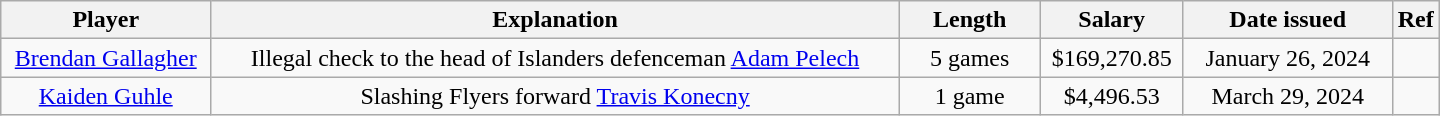<table class="wikitable" style="width:60em; text-align:center;">
<tr>
<th style="width:15%;">Player</th>
<th style="width:50%;">Explanation</th>
<th style="width:10%;">Length</th>
<th style="width:10%;">Salary</th>
<th style="width:15%;">Date issued</th>
<th>Ref</th>
</tr>
<tr>
<td><a href='#'>Brendan Gallagher</a></td>
<td>Illegal check to the head of Islanders defenceman <a href='#'>Adam Pelech</a></td>
<td>5 games</td>
<td>$169,270.85</td>
<td>January 26, 2024</td>
<td></td>
</tr>
<tr>
<td><a href='#'>Kaiden Guhle</a></td>
<td>Slashing Flyers forward <a href='#'>Travis Konecny</a></td>
<td>1 game</td>
<td>$4,496.53</td>
<td>March 29, 2024</td>
<td></td>
</tr>
</table>
